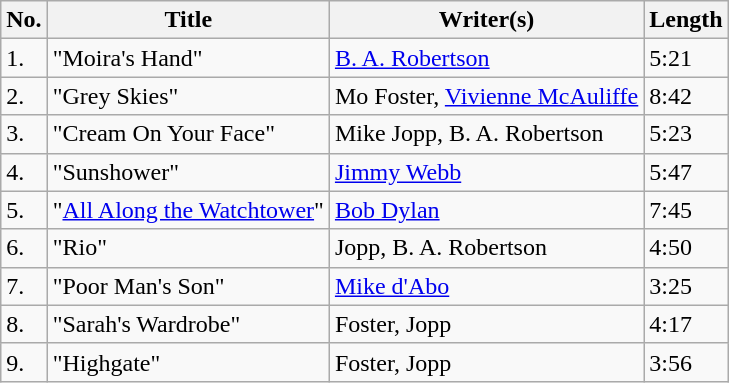<table class="wikitable">
<tr>
<th><abbr>No.</abbr></th>
<th>Title</th>
<th>Writer(s)</th>
<th>Length</th>
</tr>
<tr>
<td>1.</td>
<td>"Moira's Hand"</td>
<td><a href='#'>B. A. Robertson</a></td>
<td>5:21</td>
</tr>
<tr>
<td>2.</td>
<td>"Grey Skies"</td>
<td>Mo Foster, <a href='#'>Vivienne McAuliffe</a></td>
<td>8:42</td>
</tr>
<tr>
<td>3.</td>
<td>"Cream On Your Face"</td>
<td>Mike Jopp, B. A. Robertson</td>
<td>5:23</td>
</tr>
<tr>
<td>4.</td>
<td>"Sunshower"</td>
<td><a href='#'>Jimmy Webb</a></td>
<td>5:47</td>
</tr>
<tr>
<td>5.</td>
<td>"<a href='#'>All Along the Watchtower</a>"</td>
<td><a href='#'>Bob Dylan</a></td>
<td>7:45</td>
</tr>
<tr>
<td>6.</td>
<td>"Rio"</td>
<td>Jopp, B. A. Robertson</td>
<td>4:50</td>
</tr>
<tr>
<td>7.</td>
<td>"Poor Man's Son"</td>
<td><a href='#'>Mike d'Abo</a></td>
<td>3:25</td>
</tr>
<tr>
<td>8.</td>
<td>"Sarah's Wardrobe"</td>
<td>Foster, Jopp</td>
<td>4:17</td>
</tr>
<tr>
<td>9.</td>
<td>"Highgate"</td>
<td>Foster, Jopp</td>
<td>3:56</td>
</tr>
</table>
